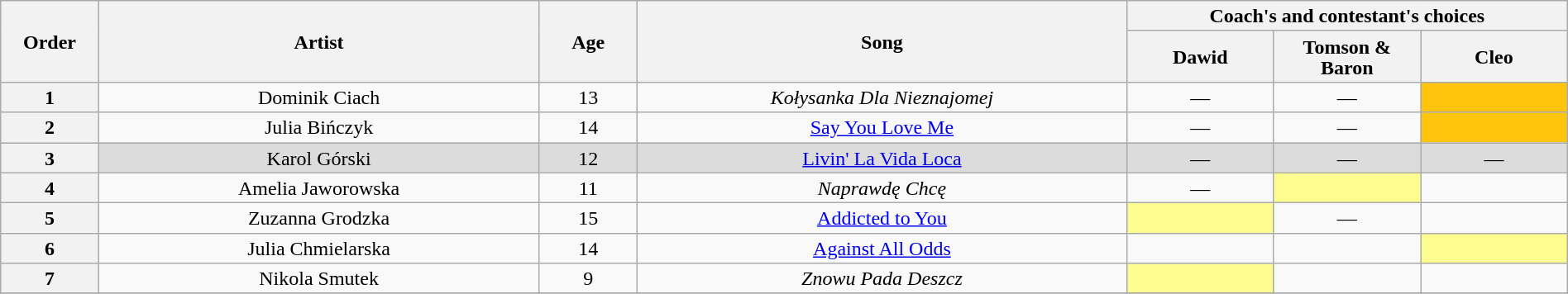<table class="wikitable" style="text-align:center; line-height:17px; width:100%;">
<tr>
<th scope="col" rowspan="2" style="width:04%;">Order</th>
<th scope="col" rowspan="2" style="width:18%;">Artist</th>
<th scope="col" rowspan="2" style="width:04%;">Age</th>
<th scope="col" rowspan="2" style="width:20%;">Song</th>
<th colspan="3">Coach's and contestant's choices</th>
</tr>
<tr>
<th style="width:06%;">Dawid</th>
<th style="width:06%;">Tomson & Baron</th>
<th style="width:06%;">Cleo</th>
</tr>
<tr>
<th>1</th>
<td>Dominik Ciach</td>
<td>13</td>
<td><em>Kołysanka Dla Nieznajomej</em></td>
<td>—</td>
<td>—</td>
<td style="background:#FFC40C;"><strong></strong></td>
</tr>
<tr>
<th>2</th>
<td>Julia Bińczyk</td>
<td>14</td>
<td><a href='#'>Say You Love Me</a></td>
<td>—</td>
<td>—</td>
<td style="background:#FFC40C;"><strong></strong></td>
</tr>
<tr style="background:#DCDCDC;">
<th>3</th>
<td>Karol Górski</td>
<td>12</td>
<td><a href='#'>Livin' La Vida Loca</a></td>
<td>—</td>
<td>—</td>
<td>—</td>
</tr>
<tr>
<th>4</th>
<td>Amelia Jaworowska</td>
<td>11</td>
<td><em>Naprawdę Chcę</em></td>
<td>—</td>
<td style="background:#fdfc8f;"><strong></strong></td>
<td><strong></strong></td>
</tr>
<tr>
<th>5</th>
<td>Zuzanna Grodzka</td>
<td>15</td>
<td><a href='#'>Addicted to You</a></td>
<td style="background:#fdfc8f;"><strong></strong></td>
<td>—</td>
<td><strong></strong></td>
</tr>
<tr>
<th>6</th>
<td>Julia Chmielarska</td>
<td>14</td>
<td><a href='#'>Against All Odds</a></td>
<td><strong></strong></td>
<td><strong></strong></td>
<td style="background:#fdfc8f;"><strong></strong></td>
</tr>
<tr>
<th>7</th>
<td>Nikola Smutek</td>
<td>9</td>
<td><em>Znowu Pada Deszcz</em></td>
<td style="background:#fdfc8f;"><strong></strong></td>
<td><strong></strong></td>
<td><strong></strong></td>
</tr>
<tr>
</tr>
</table>
